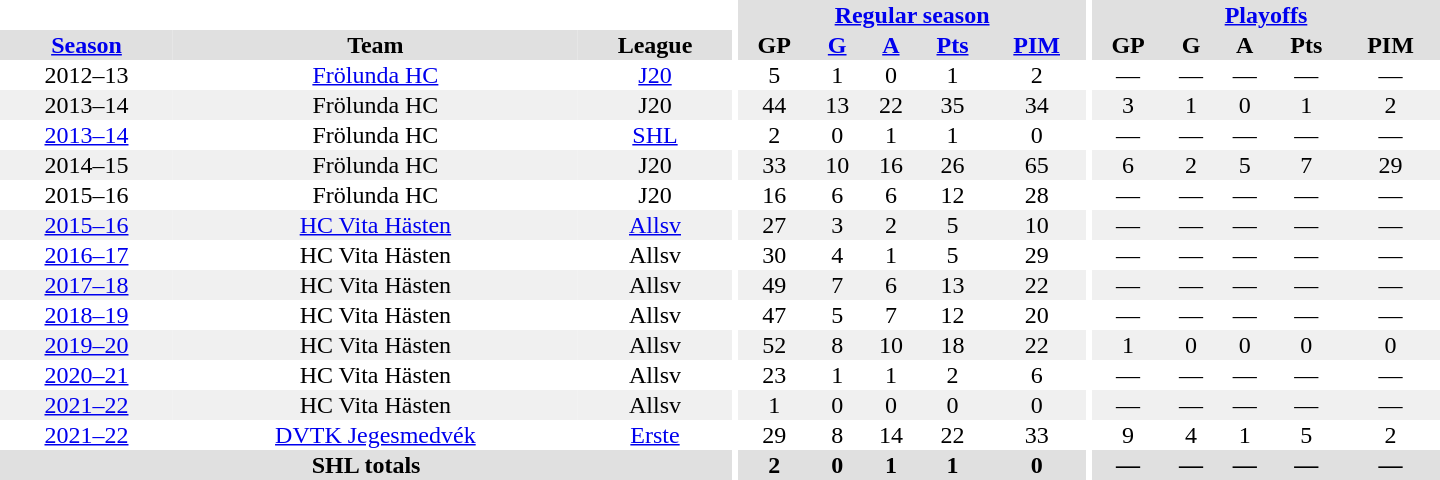<table border="0" cellpadding="1" cellspacing="0" style="text-align:center; width:60em">
<tr bgcolor="#e0e0e0">
<th colspan="3" bgcolor="#ffffff"></th>
<th rowspan="99" bgcolor="#ffffff"></th>
<th colspan="5"><a href='#'>Regular season</a></th>
<th rowspan="99" bgcolor="#ffffff"></th>
<th colspan="5"><a href='#'>Playoffs</a></th>
</tr>
<tr bgcolor="#e0e0e0">
<th><a href='#'>Season</a></th>
<th>Team</th>
<th>League</th>
<th>GP</th>
<th><a href='#'>G</a></th>
<th><a href='#'>A</a></th>
<th><a href='#'>Pts</a></th>
<th><a href='#'>PIM</a></th>
<th>GP</th>
<th>G</th>
<th>A</th>
<th>Pts</th>
<th>PIM</th>
</tr>
<tr>
<td>2012–13</td>
<td><a href='#'>Frölunda HC</a></td>
<td><a href='#'>J20</a></td>
<td>5</td>
<td>1</td>
<td>0</td>
<td>1</td>
<td>2</td>
<td>—</td>
<td>—</td>
<td>—</td>
<td>—</td>
<td>—</td>
</tr>
<tr bgcolor="#f0f0f0">
<td>2013–14</td>
<td>Frölunda HC</td>
<td>J20</td>
<td>44</td>
<td>13</td>
<td>22</td>
<td>35</td>
<td>34</td>
<td>3</td>
<td>1</td>
<td>0</td>
<td>1</td>
<td>2</td>
</tr>
<tr>
<td><a href='#'>2013–14</a></td>
<td>Frölunda HC</td>
<td><a href='#'>SHL</a></td>
<td>2</td>
<td>0</td>
<td>1</td>
<td>1</td>
<td>0</td>
<td>—</td>
<td>—</td>
<td>—</td>
<td>—</td>
<td>—</td>
</tr>
<tr bgcolor="#f0f0f0">
<td>2014–15</td>
<td>Frölunda HC</td>
<td>J20</td>
<td>33</td>
<td>10</td>
<td>16</td>
<td>26</td>
<td>65</td>
<td>6</td>
<td>2</td>
<td>5</td>
<td>7</td>
<td>29</td>
</tr>
<tr>
<td>2015–16</td>
<td>Frölunda HC</td>
<td>J20</td>
<td>16</td>
<td>6</td>
<td>6</td>
<td>12</td>
<td>28</td>
<td>—</td>
<td>—</td>
<td>—</td>
<td>—</td>
<td>—</td>
</tr>
<tr bgcolor="#f0f0f0">
<td><a href='#'>2015–16</a></td>
<td><a href='#'>HC Vita Hästen</a></td>
<td><a href='#'>Allsv</a></td>
<td>27</td>
<td>3</td>
<td>2</td>
<td>5</td>
<td>10</td>
<td>—</td>
<td>—</td>
<td>—</td>
<td>—</td>
<td>—</td>
</tr>
<tr>
<td><a href='#'>2016–17</a></td>
<td>HC Vita Hästen</td>
<td>Allsv</td>
<td>30</td>
<td>4</td>
<td>1</td>
<td>5</td>
<td>29</td>
<td>—</td>
<td>—</td>
<td>—</td>
<td>—</td>
<td>—</td>
</tr>
<tr bgcolor="#f0f0f0">
<td><a href='#'>2017–18</a></td>
<td>HC Vita Hästen</td>
<td>Allsv</td>
<td>49</td>
<td>7</td>
<td>6</td>
<td>13</td>
<td>22</td>
<td>—</td>
<td>—</td>
<td>—</td>
<td>—</td>
<td>—</td>
</tr>
<tr>
<td><a href='#'>2018–19</a></td>
<td>HC Vita Hästen</td>
<td>Allsv</td>
<td>47</td>
<td>5</td>
<td>7</td>
<td>12</td>
<td>20</td>
<td>—</td>
<td>—</td>
<td>—</td>
<td>—</td>
<td>—</td>
</tr>
<tr bgcolor="#f0f0f0">
<td><a href='#'>2019–20</a></td>
<td>HC Vita Hästen</td>
<td>Allsv</td>
<td>52</td>
<td>8</td>
<td>10</td>
<td>18</td>
<td>22</td>
<td>1</td>
<td>0</td>
<td>0</td>
<td>0</td>
<td>0</td>
</tr>
<tr>
<td><a href='#'>2020–21</a></td>
<td>HC Vita Hästen</td>
<td>Allsv</td>
<td>23</td>
<td>1</td>
<td>1</td>
<td>2</td>
<td>6</td>
<td>—</td>
<td>—</td>
<td>—</td>
<td>—</td>
<td>—</td>
</tr>
<tr bgcolor="#f0f0f0">
<td><a href='#'>2021–22</a></td>
<td>HC Vita Hästen</td>
<td>Allsv</td>
<td>1</td>
<td>0</td>
<td>0</td>
<td>0</td>
<td>0</td>
<td>—</td>
<td>—</td>
<td>—</td>
<td>—</td>
<td>—</td>
</tr>
<tr>
<td><a href='#'>2021–22</a></td>
<td><a href='#'>DVTK Jegesmedvék</a></td>
<td><a href='#'>Erste</a></td>
<td>29</td>
<td>8</td>
<td>14</td>
<td>22</td>
<td>33</td>
<td>9</td>
<td>4</td>
<td>1</td>
<td>5</td>
<td>2</td>
</tr>
<tr bgcolor="#e0e0e0">
<th colspan="3">SHL totals</th>
<th>2</th>
<th>0</th>
<th>1</th>
<th>1</th>
<th>0</th>
<th>—</th>
<th>—</th>
<th>—</th>
<th>—</th>
<th>—</th>
</tr>
</table>
